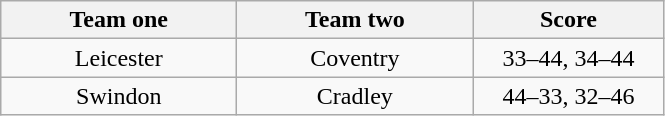<table class="wikitable" style="text-align: center">
<tr>
<th width=150>Team one</th>
<th width=150>Team two</th>
<th width=120>Score</th>
</tr>
<tr>
<td>Leicester</td>
<td>Coventry</td>
<td>33–44, 34–44</td>
</tr>
<tr>
<td>Swindon</td>
<td>Cradley</td>
<td>44–33, 32–46</td>
</tr>
</table>
